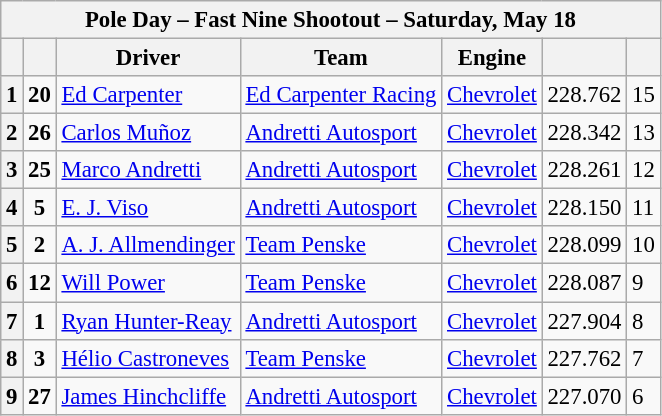<table class="wikitable" style="font-size:95%;">
<tr>
<th colspan=9>Pole Day – Fast Nine Shootout – Saturday, May 18</th>
</tr>
<tr>
<th></th>
<th></th>
<th>Driver</th>
<th>Team</th>
<th>Engine</th>
<th></th>
<th></th>
</tr>
<tr>
<th>1</th>
<td style="text-align:center"><strong>20</strong></td>
<td> <a href='#'>Ed Carpenter</a></td>
<td><a href='#'>Ed Carpenter Racing</a></td>
<td><a href='#'>Chevrolet</a></td>
<td align=center>228.762</td>
<td>15</td>
</tr>
<tr>
<th>2</th>
<td style="text-align:center"><strong>26</strong></td>
<td> <a href='#'>Carlos Muñoz</a> <strong></strong></td>
<td><a href='#'>Andretti Autosport</a></td>
<td><a href='#'>Chevrolet</a></td>
<td align=center>228.342</td>
<td>13</td>
</tr>
<tr>
<th>3</th>
<td style="text-align:center"><strong>25</strong></td>
<td> <a href='#'>Marco Andretti</a></td>
<td><a href='#'>Andretti Autosport</a></td>
<td><a href='#'>Chevrolet</a></td>
<td align=center>228.261</td>
<td>12</td>
</tr>
<tr>
<th>4</th>
<td style="text-align:center"><strong>5</strong></td>
<td> <a href='#'>E. J. Viso</a></td>
<td><a href='#'>Andretti Autosport</a></td>
<td><a href='#'>Chevrolet</a></td>
<td align=center>228.150</td>
<td>11</td>
</tr>
<tr>
<th>5</th>
<td style="text-align:center"><strong>2</strong></td>
<td> <a href='#'>A. J. Allmendinger</a> <strong></strong></td>
<td><a href='#'>Team Penske</a></td>
<td><a href='#'>Chevrolet</a></td>
<td align=center>228.099</td>
<td>10</td>
</tr>
<tr>
<th>6</th>
<td style="text-align:center"><strong>12</strong></td>
<td> <a href='#'>Will Power</a></td>
<td><a href='#'>Team Penske</a></td>
<td><a href='#'>Chevrolet</a></td>
<td align=center>228.087</td>
<td>9</td>
</tr>
<tr>
<th>7</th>
<td style="text-align:center"><strong>1</strong></td>
<td> <a href='#'>Ryan Hunter-Reay</a></td>
<td><a href='#'>Andretti Autosport</a></td>
<td><a href='#'>Chevrolet</a></td>
<td align=center>227.904</td>
<td>8</td>
</tr>
<tr>
<th>8</th>
<td style="text-align:center"><strong>3</strong></td>
<td> <a href='#'>Hélio Castroneves</a></td>
<td><a href='#'>Team Penske</a></td>
<td><a href='#'>Chevrolet</a></td>
<td align=center>227.762</td>
<td>7</td>
</tr>
<tr>
<th>9</th>
<td style="text-align:center"><strong>27</strong></td>
<td> <a href='#'>James Hinchcliffe</a></td>
<td><a href='#'>Andretti Autosport</a></td>
<td><a href='#'>Chevrolet</a></td>
<td align=center>227.070</td>
<td>6</td>
</tr>
</table>
